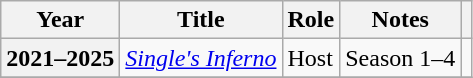<table class="wikitable plainrowheaders">
<tr>
<th scope="col">Year</th>
<th scope="col">Title</th>
<th scope="col">Role</th>
<th>Notes</th>
<th scope="col"></th>
</tr>
<tr>
<th scope="row">2021–2025</th>
<td><em><a href='#'>Single's Inferno</a></em></td>
<td>Host</td>
<td>Season 1–4</td>
<td></td>
</tr>
<tr>
</tr>
</table>
